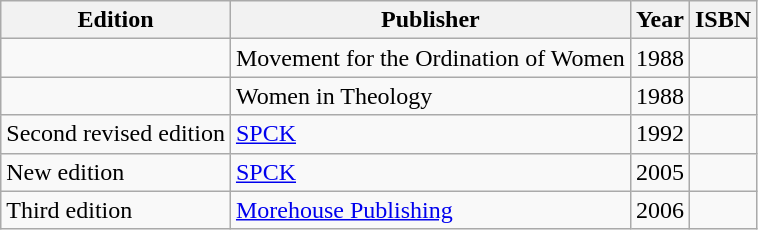<table class="wikitable sortable">
<tr>
<th>Edition</th>
<th>Publisher</th>
<th>Year</th>
<th>ISBN</th>
</tr>
<tr>
<td></td>
<td>Movement for the Ordination of Women</td>
<td>1988</td>
<td></td>
</tr>
<tr>
<td></td>
<td>Women in Theology</td>
<td>1988</td>
<td></td>
</tr>
<tr>
<td>Second revised edition</td>
<td><a href='#'>SPCK</a></td>
<td>1992</td>
<td></td>
</tr>
<tr>
<td>New edition</td>
<td><a href='#'>SPCK</a></td>
<td>2005</td>
<td></td>
</tr>
<tr>
<td>Third edition</td>
<td><a href='#'>Morehouse Publishing</a></td>
<td>2006</td>
<td></td>
</tr>
</table>
